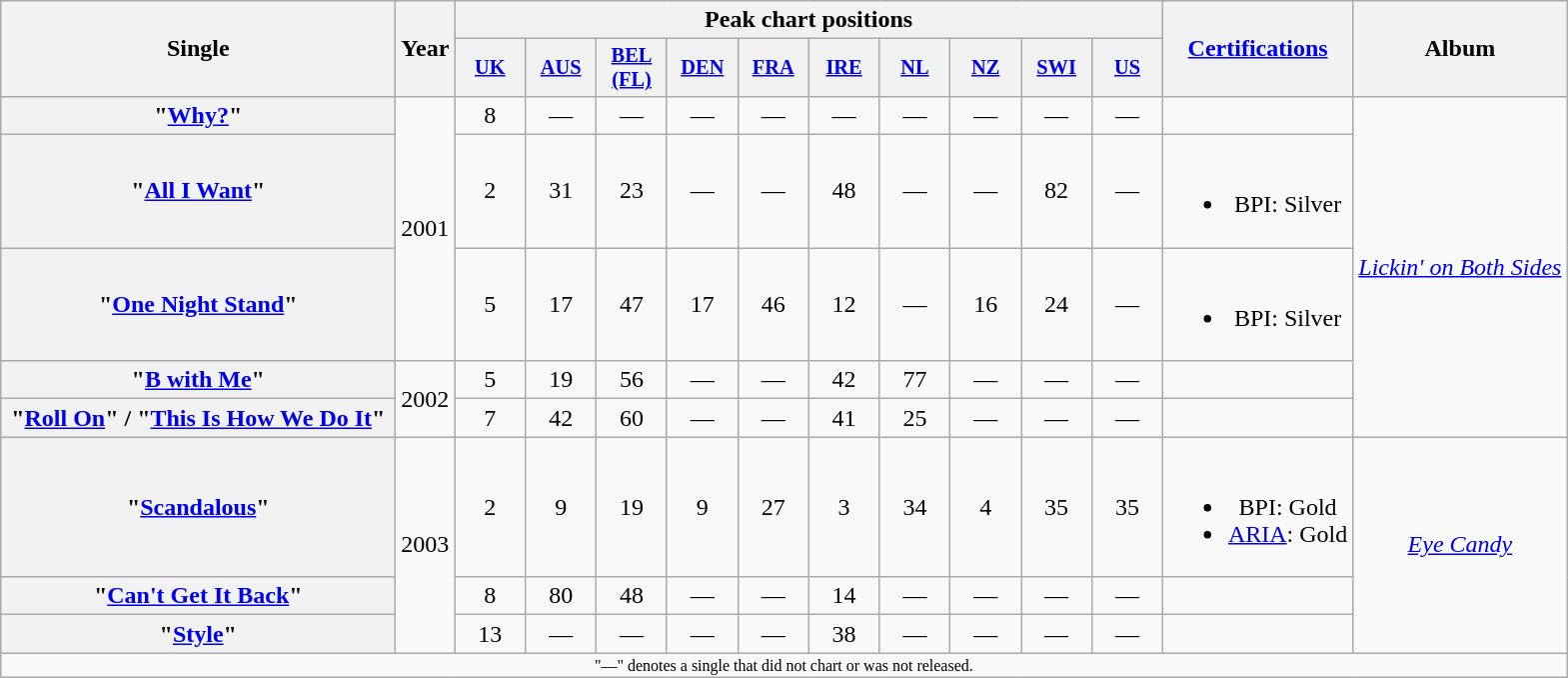<table class="wikitable plainrowheaders" style="text-align:center;">
<tr>
<th scope="col" rowspan="2" style="width:16em;">Single</th>
<th scope="col" rowspan="2">Year</th>
<th scope="col" colspan="10">Peak chart positions</th>
<th scope="col" rowspan="2"><a href='#'>Certifications</a></th>
<th scope="col" rowspan="2">Album</th>
</tr>
<tr>
<th scope="col" style="width:3em;font-size:85%;"><a href='#'>UK</a><br></th>
<th scope="col" style="width:3em;font-size:85%;"><a href='#'>AUS</a><br></th>
<th scope="col" style="width:3em;font-size:85%;"><a href='#'>BEL<br>(FL)</a><br></th>
<th scope="col" style="width:3em;font-size:85%;"><a href='#'>DEN</a><br></th>
<th scope="col" style="width:3em;font-size:85%;"><a href='#'>FRA</a><br></th>
<th scope="col" style="width:3em;font-size:85%;"><a href='#'>IRE</a><br></th>
<th scope="col" style="width:3em;font-size:85%;"><a href='#'>NL</a><br></th>
<th scope="col" style="width:3em;font-size:85%;"><a href='#'>NZ</a><br></th>
<th scope="col" style="width:3em;font-size:85%;"><a href='#'>SWI</a><br></th>
<th scope="col" style="width:3em;font-size:85%;"><a href='#'>US</a><br></th>
</tr>
<tr>
<th scope="row">"<a href='#'>Why?</a>"</th>
<td rowspan="3">2001</td>
<td>8</td>
<td>—</td>
<td>—</td>
<td>—</td>
<td>—</td>
<td>—</td>
<td>—</td>
<td>—</td>
<td>—</td>
<td>—</td>
<td></td>
<td rowspan="5"><em><a href='#'>Lickin' on Both Sides</a></em></td>
</tr>
<tr>
<th scope="row">"<a href='#'>All I Want</a>"</th>
<td>2</td>
<td>31</td>
<td>23</td>
<td>—</td>
<td>—</td>
<td>48</td>
<td>—</td>
<td>—</td>
<td>82</td>
<td>—</td>
<td><br><ul><li>BPI: Silver</li></ul></td>
</tr>
<tr>
<th scope="row">"<a href='#'>One Night Stand</a>"</th>
<td>5</td>
<td>17</td>
<td>47</td>
<td>17</td>
<td>46</td>
<td>12</td>
<td>—</td>
<td>16</td>
<td>24</td>
<td>—</td>
<td><br><ul><li>BPI: Silver</li></ul></td>
</tr>
<tr>
<th scope="row">"<a href='#'>B with Me</a>"</th>
<td rowspan="2">2002</td>
<td>5</td>
<td>19</td>
<td>56</td>
<td>—</td>
<td>—</td>
<td>42</td>
<td>77</td>
<td>—</td>
<td>—</td>
<td>—</td>
<td></td>
</tr>
<tr>
<th scope="row">"<a href='#'>Roll On</a>" / "<a href='#'>This Is How We Do It</a>"</th>
<td>7</td>
<td>42</td>
<td>60</td>
<td>—</td>
<td>—</td>
<td>41</td>
<td>25</td>
<td>—</td>
<td>—</td>
<td>—</td>
<td></td>
</tr>
<tr>
<th scope="row">"<a href='#'>Scandalous</a>"</th>
<td rowspan="3">2003</td>
<td>2</td>
<td>9</td>
<td>19</td>
<td>9</td>
<td>27</td>
<td>3</td>
<td>34</td>
<td>4</td>
<td>35</td>
<td>35</td>
<td><br><ul><li>BPI: Gold</li><li><a href='#'>ARIA</a>: Gold</li></ul></td>
<td rowspan="3"><em><a href='#'>Eye Candy</a></em></td>
</tr>
<tr>
<th scope="row">"<a href='#'>Can't Get It Back</a>"</th>
<td>8</td>
<td>80</td>
<td>48</td>
<td>—</td>
<td>—</td>
<td>14</td>
<td>—</td>
<td>—</td>
<td>—</td>
<td>—</td>
<td></td>
</tr>
<tr>
<th scope="row">"<a href='#'>Style</a>"</th>
<td>13</td>
<td>—</td>
<td>—</td>
<td>—</td>
<td>—</td>
<td>38</td>
<td>—</td>
<td>—</td>
<td>—</td>
<td>—</td>
<td></td>
</tr>
<tr>
<td colspan="14" style="font-size: 8pt">"—" denotes a single that did not chart or was not released.</td>
</tr>
</table>
